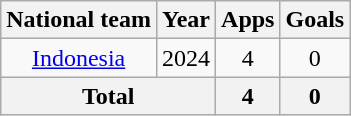<table class="wikitable" style="text-align:center">
<tr>
<th>National team</th>
<th>Year</th>
<th>Apps</th>
<th>Goals</th>
</tr>
<tr>
<td><a href='#'>Indonesia</a></td>
<td>2024</td>
<td>4</td>
<td>0</td>
</tr>
<tr>
<th colspan=2>Total</th>
<th>4</th>
<th>0</th>
</tr>
</table>
